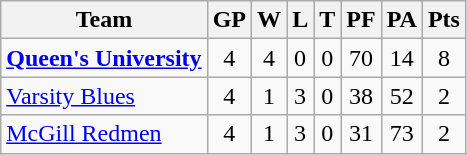<table class="wikitable">
<tr>
<th>Team</th>
<th>GP</th>
<th>W</th>
<th>L</th>
<th>T</th>
<th>PF</th>
<th>PA</th>
<th>Pts</th>
</tr>
<tr align="center">
<td align="left"><strong><a href='#'>Queen's University</a></strong></td>
<td>4</td>
<td>4</td>
<td>0</td>
<td>0</td>
<td>70</td>
<td>14</td>
<td>8</td>
</tr>
<tr align="center">
<td align="left"><a href='#'>Varsity Blues</a></td>
<td>4</td>
<td>1</td>
<td>3</td>
<td>0</td>
<td>38</td>
<td>52</td>
<td>2</td>
</tr>
<tr align="center">
<td align="left"><a href='#'>McGill Redmen</a></td>
<td>4</td>
<td>1</td>
<td>3</td>
<td>0</td>
<td>31</td>
<td>73</td>
<td>2</td>
</tr>
</table>
